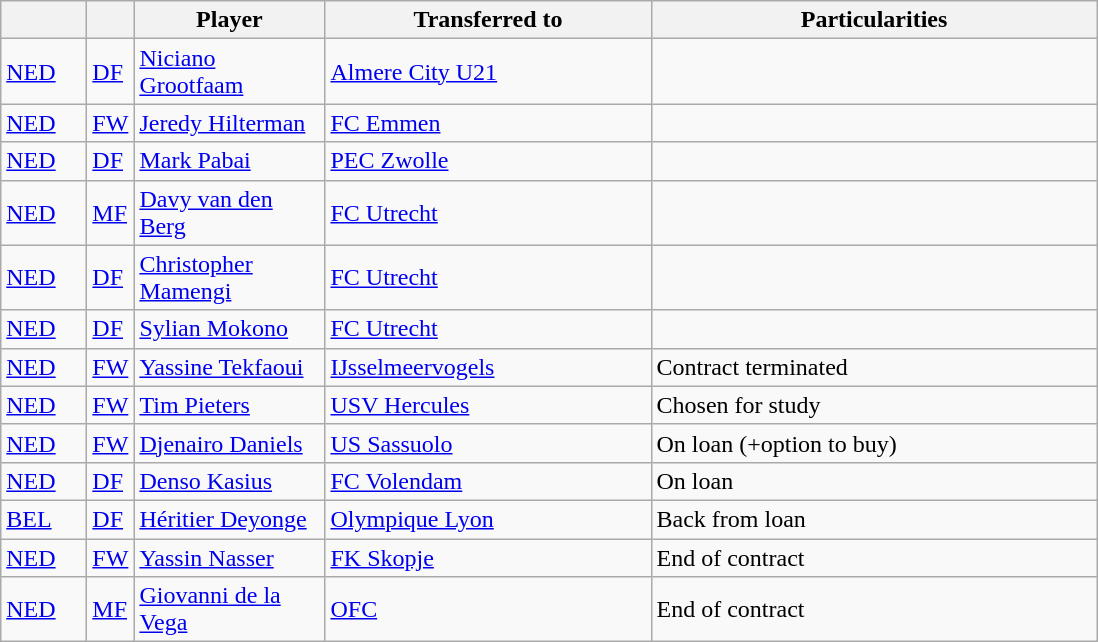<table class="wikitable plainrowheaders sortable">
<tr>
<th style="width: 50px;"></th>
<th style="width: 10px;"></th>
<th style="width: 120px;">Player</th>
<th style="width: 210px;">Transferred to</th>
<th style="width: 290px;">Particularities</th>
</tr>
<tr>
<td><strong></strong> <a href='#'>NED</a></td>
<td><a href='#'>DF</a></td>
<td><a href='#'>Niciano Grootfaam</a></td>
<td><strong></strong> <a href='#'>Almere City U21</a></td>
<td></td>
</tr>
<tr>
<td><strong></strong> <a href='#'>NED</a></td>
<td><a href='#'>FW</a></td>
<td><a href='#'>Jeredy Hilterman</a></td>
<td><strong></strong> <a href='#'>FC Emmen</a></td>
<td></td>
</tr>
<tr>
<td><strong></strong> <a href='#'>NED</a></td>
<td><a href='#'>DF</a></td>
<td><a href='#'>Mark Pabai</a></td>
<td><strong></strong> <a href='#'>PEC Zwolle</a></td>
<td></td>
</tr>
<tr>
<td><strong></strong> <a href='#'>NED</a></td>
<td><a href='#'>MF</a></td>
<td><a href='#'>Davy van den Berg</a></td>
<td><strong></strong> <a href='#'>FC Utrecht</a></td>
<td></td>
</tr>
<tr>
<td><strong></strong> <a href='#'>NED</a></td>
<td><a href='#'>DF</a></td>
<td><a href='#'>Christopher Mamengi</a></td>
<td><strong></strong> <a href='#'>FC Utrecht</a></td>
<td></td>
</tr>
<tr>
<td><strong></strong> <a href='#'>NED</a></td>
<td><a href='#'>DF</a></td>
<td><a href='#'>Sylian Mokono</a></td>
<td><strong></strong> <a href='#'>FC Utrecht</a></td>
<td></td>
</tr>
<tr>
<td><strong></strong> <a href='#'>NED</a></td>
<td><a href='#'>FW</a></td>
<td><a href='#'>Yassine Tekfaoui</a></td>
<td><strong></strong> <a href='#'>IJsselmeervogels</a></td>
<td>Contract terminated</td>
</tr>
<tr>
<td><strong></strong> <a href='#'>NED</a></td>
<td><a href='#'>FW</a></td>
<td><a href='#'>Tim Pieters</a></td>
<td><strong></strong> <a href='#'>USV Hercules</a></td>
<td>Chosen for study</td>
</tr>
<tr>
<td><strong></strong> <a href='#'>NED</a></td>
<td><a href='#'>FW</a></td>
<td><a href='#'>Djenairo Daniels</a></td>
<td><strong></strong> <a href='#'>US Sassuolo</a></td>
<td>On loan (+option to buy)</td>
</tr>
<tr>
<td><strong></strong> <a href='#'>NED</a></td>
<td><a href='#'>DF</a></td>
<td><a href='#'>Denso Kasius</a></td>
<td><strong></strong> <a href='#'>FC Volendam</a></td>
<td>On loan</td>
</tr>
<tr>
<td><strong></strong> <a href='#'>BEL</a></td>
<td><a href='#'>DF</a></td>
<td><a href='#'>Héritier Deyonge</a></td>
<td><strong></strong> <a href='#'>Olympique Lyon</a></td>
<td>Back from loan</td>
</tr>
<tr>
<td><strong></strong> <a href='#'>NED</a></td>
<td><a href='#'>FW</a></td>
<td><a href='#'>Yassin Nasser</a></td>
<td><strong></strong> <a href='#'>FK Skopje</a></td>
<td>End of contract</td>
</tr>
<tr>
<td><strong></strong> <a href='#'>NED</a></td>
<td><a href='#'>MF</a></td>
<td><a href='#'>Giovanni de la Vega</a></td>
<td><strong></strong> <a href='#'>OFC</a></td>
<td>End of contract</td>
</tr>
</table>
